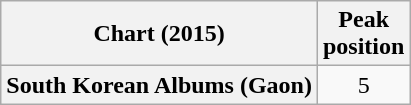<table class="wikitable plainrowheaders" style="text-align:center">
<tr>
<th scope="col">Chart (2015)</th>
<th scope="col">Peak<br>position</th>
</tr>
<tr>
<th scope="row">South Korean Albums (Gaon)</th>
<td>5</td>
</tr>
</table>
